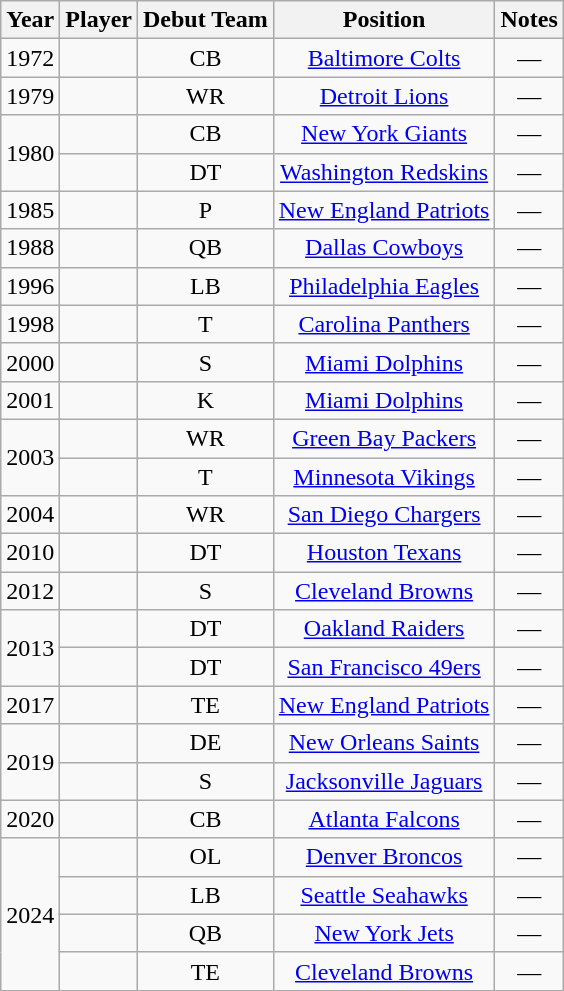<table class="wikitable sortable" style="text-align: center;">
<tr>
<th>Year</th>
<th>Player</th>
<th>Debut Team</th>
<th>Position</th>
<th>Notes</th>
</tr>
<tr>
<td align="center">1972</td>
<td align="center"></td>
<td align="center">CB</td>
<td align="center"><a href='#'>Baltimore Colts</a></td>
<td align="center">—</td>
</tr>
<tr>
<td align="center">1979</td>
<td align="center"></td>
<td align="center">WR</td>
<td align="center"><a href='#'>Detroit Lions</a></td>
<td align="center">—</td>
</tr>
<tr>
<td rowspan="2">1980</td>
<td align="center"></td>
<td align="center">CB</td>
<td align="center"><a href='#'>New York Giants</a></td>
<td align="center">—</td>
</tr>
<tr>
<td align="center"></td>
<td align="center">DT</td>
<td align="center"><a href='#'>Washington Redskins</a></td>
<td align="center">—</td>
</tr>
<tr>
<td align="center">1985</td>
<td align="center"></td>
<td align="center">P</td>
<td align="center"><a href='#'>New England Patriots</a></td>
<td align="center">—</td>
</tr>
<tr>
<td align="center">1988</td>
<td align="center"></td>
<td align="center">QB</td>
<td align="center"><a href='#'>Dallas Cowboys</a></td>
<td align="center">—</td>
</tr>
<tr>
<td align="center">1996</td>
<td align="center"></td>
<td align="center">LB</td>
<td align="center"><a href='#'>Philadelphia Eagles</a></td>
<td align="center">—</td>
</tr>
<tr>
<td align="center">1998</td>
<td align="center"></td>
<td align="center">T</td>
<td align="center"><a href='#'>Carolina Panthers</a></td>
<td align="center">—</td>
</tr>
<tr>
<td align="center">2000</td>
<td align="center"></td>
<td align="center">S</td>
<td align="center"><a href='#'>Miami Dolphins</a></td>
<td align="center">—</td>
</tr>
<tr>
<td align="center">2001</td>
<td align="center"></td>
<td align="center">K</td>
<td align="center"><a href='#'>Miami Dolphins</a></td>
<td align="center">—</td>
</tr>
<tr>
<td rowspan="2">2003</td>
<td align="center"></td>
<td align="center">WR</td>
<td align="center"><a href='#'>Green Bay Packers</a></td>
<td align="center">—</td>
</tr>
<tr>
<td align="center"></td>
<td align="center">T</td>
<td align="center"><a href='#'>Minnesota Vikings</a></td>
<td align="center">—</td>
</tr>
<tr>
<td align="center">2004</td>
<td align="center"></td>
<td align="center">WR</td>
<td align="center"><a href='#'>San Diego Chargers</a></td>
<td align="center">—</td>
</tr>
<tr>
<td align="center">2010</td>
<td align="center"></td>
<td align="center">DT</td>
<td align="center"><a href='#'>Houston Texans</a></td>
<td align="center">—</td>
</tr>
<tr>
<td align="center">2012</td>
<td align="center"></td>
<td align="center">S</td>
<td align="center"><a href='#'>Cleveland Browns</a></td>
<td align="center">—</td>
</tr>
<tr>
<td rowspan="2">2013</td>
<td align="center"></td>
<td align="center">DT</td>
<td align="center"><a href='#'>Oakland Raiders</a></td>
<td align="center">—</td>
</tr>
<tr>
<td align="center"></td>
<td align="center">DT</td>
<td align="center"><a href='#'>San Francisco 49ers</a></td>
<td align="center">—</td>
</tr>
<tr>
<td align="center">2017</td>
<td align="center"></td>
<td align="center">TE</td>
<td align="center"><a href='#'>New England Patriots</a></td>
<td align="center">—</td>
</tr>
<tr>
<td rowspan="2">2019</td>
<td align="center"></td>
<td align="center">DE</td>
<td align="center"><a href='#'>New Orleans Saints</a></td>
<td align="center">—</td>
</tr>
<tr>
<td align="center"></td>
<td align="center">S</td>
<td align="center"><a href='#'>Jacksonville Jaguars</a></td>
<td align="center">—</td>
</tr>
<tr>
<td align="center">2020</td>
<td align="center"></td>
<td align="center">CB</td>
<td align="center"><a href='#'>Atlanta Falcons</a></td>
<td align="center">—</td>
</tr>
<tr>
<td rowspan="4">2024</td>
<td align="center"></td>
<td align="center">OL</td>
<td align="center"><a href='#'>Denver Broncos</a></td>
<td align="center">—</td>
</tr>
<tr>
<td align="center"></td>
<td align="center">LB</td>
<td align="center"><a href='#'>Seattle Seahawks</a></td>
<td align="center">—</td>
</tr>
<tr>
<td align="center"></td>
<td align="center">QB</td>
<td align="center"><a href='#'>New York Jets</a></td>
<td align="center">—</td>
</tr>
<tr>
<td align="center"></td>
<td align="center">TE</td>
<td align="center"><a href='#'>Cleveland Browns</a></td>
<td align="center">—</td>
</tr>
</table>
